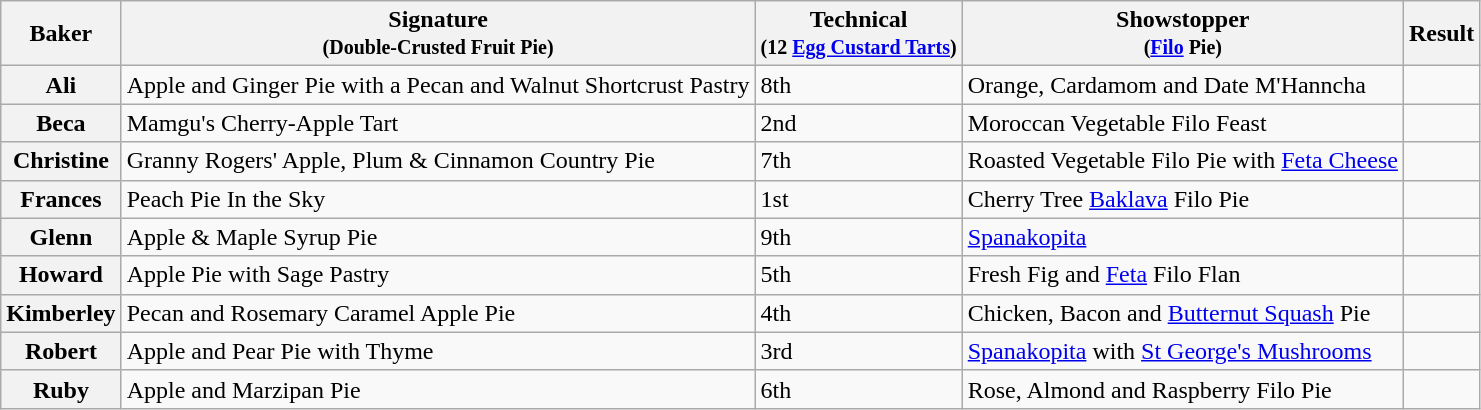<table class="wikitable sortable col3center sticky-header">
<tr>
<th scope="col">Baker</th>
<th scope="col" class="unsortable">Signature<br><small>(Double-Crusted Fruit Pie)</small></th>
<th scope="col">Technical<br><small>(12 <a href='#'>Egg Custard Tarts</a>)</small></th>
<th scope="col" class="unsortable">Showstopper<br><small>(<a href='#'>Filo</a> Pie)</small></th>
<th scope="col">Result</th>
</tr>
<tr>
<th scope="row">Ali</th>
<td>Apple and Ginger Pie with a Pecan and Walnut Shortcrust Pastry</td>
<td>8th</td>
<td>Orange, Cardamom and Date M'Hanncha</td>
<td></td>
</tr>
<tr>
<th scope="row">Beca</th>
<td>Mamgu's Cherry-Apple Tart</td>
<td>2nd</td>
<td>Moroccan Vegetable Filo Feast</td>
<td></td>
</tr>
<tr>
<th scope="row">Christine</th>
<td>Granny Rogers' Apple, Plum & Cinnamon Country Pie</td>
<td>7th</td>
<td>Roasted Vegetable Filo Pie with <a href='#'>Feta Cheese</a></td>
<td></td>
</tr>
<tr>
<th scope="row">Frances</th>
<td>Peach Pie In the Sky</td>
<td>1st</td>
<td>Cherry Tree <a href='#'>Baklava</a> Filo Pie</td>
<td></td>
</tr>
<tr>
<th scope="row">Glenn</th>
<td>Apple & Maple Syrup Pie</td>
<td>9th</td>
<td><a href='#'>Spanakopita</a></td>
<td></td>
</tr>
<tr>
<th scope="row">Howard</th>
<td>Apple Pie with Sage Pastry</td>
<td>5th</td>
<td>Fresh Fig and <a href='#'>Feta</a> Filo Flan</td>
<td></td>
</tr>
<tr>
<th scope="row">Kimberley</th>
<td>Pecan and Rosemary Caramel Apple Pie</td>
<td>4th</td>
<td>Chicken, Bacon and <a href='#'>Butternut Squash</a> Pie</td>
<td></td>
</tr>
<tr>
<th scope="row">Robert</th>
<td>Apple and Pear Pie with Thyme</td>
<td>3rd</td>
<td><a href='#'>Spanakopita</a> with <a href='#'>St George's Mushrooms</a></td>
<td></td>
</tr>
<tr>
<th scope="row">Ruby</th>
<td>Apple and Marzipan Pie</td>
<td>6th</td>
<td>Rose, Almond and Raspberry Filo Pie</td>
<td></td>
</tr>
</table>
